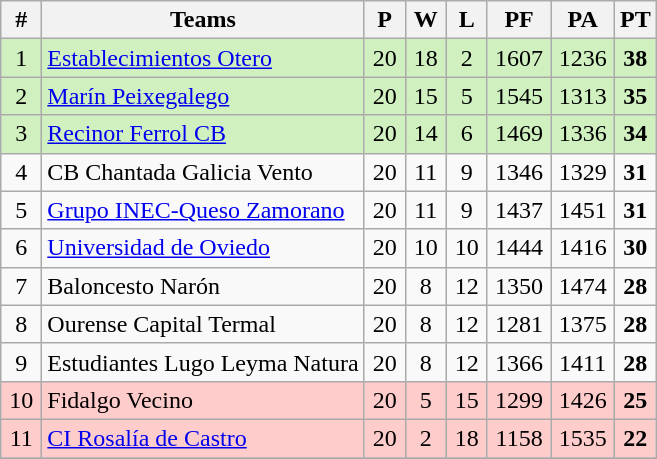<table class="wikitable" style="text-align: center;">
<tr>
<th width=20>#</th>
<th>Teams</th>
<th width=20>P</th>
<th width=20>W</th>
<th width=20>L</th>
<th width=35>PF</th>
<th width=35>PA</th>
<th width=20>PT</th>
</tr>
<tr bgcolor=D0F0C0>
<td>1</td>
<td align="left"><a href='#'>Establecimientos Otero</a></td>
<td>20</td>
<td>18</td>
<td>2</td>
<td>1607</td>
<td>1236</td>
<td><strong>38</strong></td>
</tr>
<tr bgcolor=D0F0C0>
<td>2</td>
<td align="left"><a href='#'>Marín Peixegalego</a></td>
<td>20</td>
<td>15</td>
<td>5</td>
<td>1545</td>
<td>1313</td>
<td><strong>35</strong></td>
</tr>
<tr bgcolor=D0F0C0>
<td>3</td>
<td align="left"><a href='#'>Recinor Ferrol CB</a></td>
<td>20</td>
<td>14</td>
<td>6</td>
<td>1469</td>
<td>1336</td>
<td><strong>34</strong></td>
</tr>
<tr>
<td>4</td>
<td align="left">CB Chantada Galicia Vento</td>
<td>20</td>
<td>11</td>
<td>9</td>
<td>1346</td>
<td>1329</td>
<td><strong>31</strong></td>
</tr>
<tr>
<td>5</td>
<td align="left"><a href='#'>Grupo INEC-Queso Zamorano</a></td>
<td>20</td>
<td>11</td>
<td>9</td>
<td>1437</td>
<td>1451</td>
<td><strong>31</strong></td>
</tr>
<tr>
<td>6</td>
<td align="left"><a href='#'>Universidad de Oviedo</a></td>
<td>20</td>
<td>10</td>
<td>10</td>
<td>1444</td>
<td>1416</td>
<td><strong>30</strong></td>
</tr>
<tr>
<td>7</td>
<td align="left">Baloncesto Narón</td>
<td>20</td>
<td>8</td>
<td>12</td>
<td>1350</td>
<td>1474</td>
<td><strong>28</strong></td>
</tr>
<tr>
<td>8</td>
<td align="left">Ourense Capital Termal</td>
<td>20</td>
<td>8</td>
<td>12</td>
<td>1281</td>
<td>1375</td>
<td><strong>28</strong></td>
</tr>
<tr>
<td>9</td>
<td align="left">Estudiantes Lugo Leyma Natura</td>
<td>20</td>
<td>8</td>
<td>12</td>
<td>1366</td>
<td>1411</td>
<td><strong>28</strong></td>
</tr>
<tr bgcolor=FFCCCC>
<td>10</td>
<td align="left">Fidalgo Vecino</td>
<td>20</td>
<td>5</td>
<td>15</td>
<td>1299</td>
<td>1426</td>
<td><strong>25</strong></td>
</tr>
<tr bgcolor=FFCCCC>
<td>11</td>
<td align="left"><a href='#'>CI Rosalía de Castro</a></td>
<td>20</td>
<td>2</td>
<td>18</td>
<td>1158</td>
<td>1535</td>
<td><strong>22</strong></td>
</tr>
<tr>
</tr>
</table>
